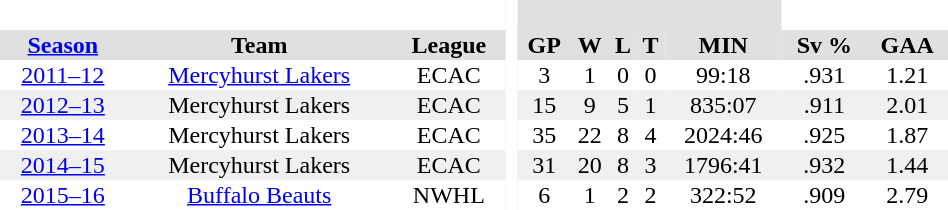<table BORDER="0" CELLPADDING="1" CELLSPACING="0" width="50%" style="text-align:center">
<tr bgcolor="#e0e0e0">
<th colspan="3" bgcolor="#ffffff"> </th>
<th rowspan="99" bgcolor="#ffffff"> </th>
<th colspan="5"></th>
</tr>
<tr bgcolor="#e0e0e0">
<th><a href='#'>Season</a></th>
<th>Team</th>
<th>League</th>
<th>GP</th>
<th>W</th>
<th>L</th>
<th>T</th>
<th>MIN</th>
<th>Sv %</th>
<th>GAA</th>
</tr>
<tr>
<td><a href='#'>2011–12</a></td>
<td><a href='#'>Mercyhurst Lakers</a></td>
<td>ECAC</td>
<td>3</td>
<td>1</td>
<td>0</td>
<td>0</td>
<td>99:18</td>
<td>.931</td>
<td>1.21</td>
</tr>
<tr bgcolor="#f0f0f0">
<td><a href='#'>2012–13</a></td>
<td>Mercyhurst Lakers</td>
<td>ECAC</td>
<td>15</td>
<td>9</td>
<td>5</td>
<td>1</td>
<td>835:07</td>
<td>.911</td>
<td>2.01</td>
</tr>
<tr>
<td><a href='#'>2013–14</a></td>
<td>Mercyhurst Lakers</td>
<td>ECAC</td>
<td>35</td>
<td>22</td>
<td>8</td>
<td>4</td>
<td>2024:46</td>
<td>.925</td>
<td>1.87</td>
</tr>
<tr>
</tr>
<tr bgcolor="#f0f0f0">
<td><a href='#'>2014–15</a></td>
<td>Mercyhurst Lakers</td>
<td>ECAC</td>
<td>31</td>
<td>20</td>
<td>8</td>
<td>3</td>
<td>1796:41</td>
<td>.932</td>
<td>1.44</td>
</tr>
<tr>
<td><a href='#'>2015–16</a></td>
<td><a href='#'>Buffalo Beauts</a></td>
<td>NWHL</td>
<td>6</td>
<td>1</td>
<td>2</td>
<td>2</td>
<td>322:52</td>
<td>.909</td>
<td>2.79</td>
</tr>
</table>
